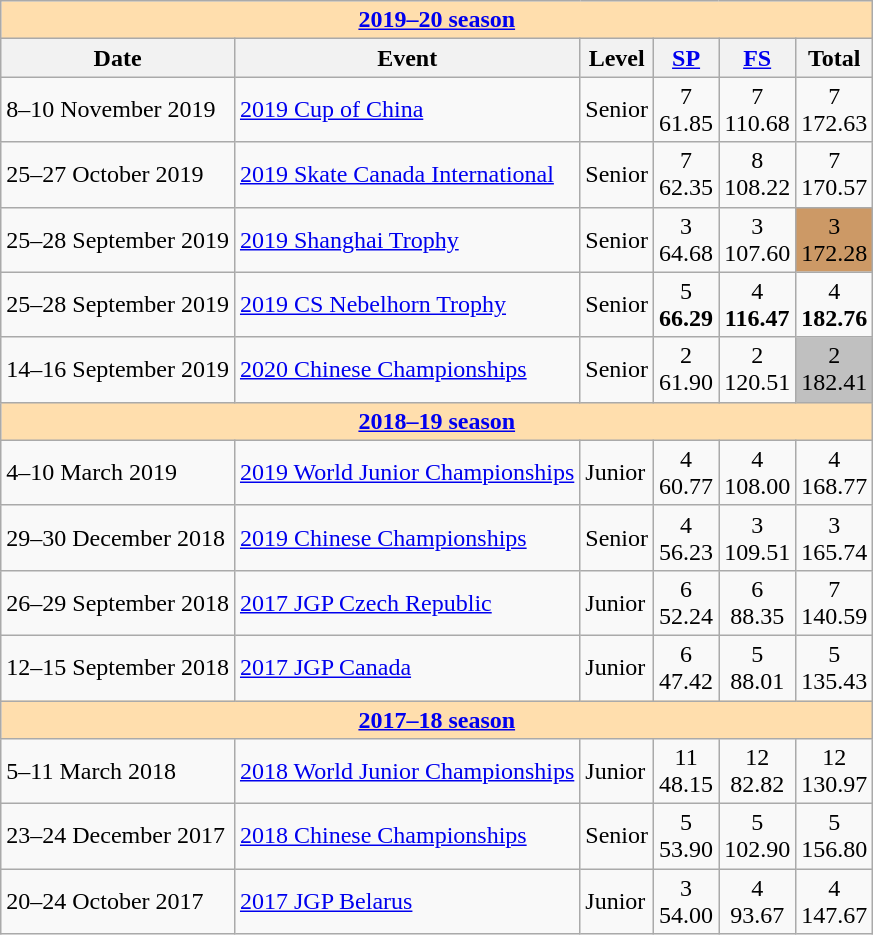<table class="wikitable">
<tr>
<th style="background-color: #ffdead;" colspan=7><a href='#'>2019–20 season</a></th>
</tr>
<tr>
<th>Date</th>
<th>Event</th>
<th>Level</th>
<th><a href='#'>SP</a></th>
<th><a href='#'>FS</a></th>
<th>Total</th>
</tr>
<tr>
<td>8–10 November 2019</td>
<td><a href='#'>2019 Cup of China</a></td>
<td>Senior</td>
<td align=center>7 <br> 61.85</td>
<td align=center>7 <br> 110.68</td>
<td align=center>7 <br> 172.63</td>
</tr>
<tr>
<td>25–27 October 2019</td>
<td><a href='#'>2019 Skate Canada International</a></td>
<td>Senior</td>
<td align=center>7 <br> 62.35</td>
<td align=center>8 <br> 108.22</td>
<td align=center>7 <br> 170.57</td>
</tr>
<tr>
<td>25–28 September 2019</td>
<td><a href='#'>2019 Shanghai Trophy</a></td>
<td>Senior</td>
<td align=center>3 <br> 64.68</td>
<td align=center>3 <br> 107.60</td>
<td align=center bgcolor=cc9966>3 <br> 172.28</td>
</tr>
<tr>
<td>25–28 September 2019</td>
<td><a href='#'>2019 CS Nebelhorn Trophy</a></td>
<td>Senior</td>
<td align=center>5 <br> <strong>66.29</strong></td>
<td align=center>4 <br> <strong>116.47</strong></td>
<td align=center>4 <br> <strong>182.76</strong></td>
</tr>
<tr>
<td>14–16 September 2019</td>
<td><a href='#'>2020 Chinese Championships</a></td>
<td>Senior</td>
<td align=center>2 <br> 61.90</td>
<td align=center>2 <br> 120.51</td>
<td align=center bgcolor=silver>2 <br> 182.41</td>
</tr>
<tr>
<th style="background-color: #ffdead;" colspan=7><a href='#'>2018–19 season</a></th>
</tr>
<tr>
<td>4–10 March 2019</td>
<td><a href='#'>2019 World Junior Championships</a></td>
<td>Junior</td>
<td align=center>4 <br> 60.77</td>
<td align=center>4 <br> 108.00</td>
<td align=center>4 <br> 168.77</td>
</tr>
<tr>
<td>29–30 December 2018</td>
<td><a href='#'>2019 Chinese Championships</a></td>
<td>Senior</td>
<td align=center>4 <br> 56.23</td>
<td align=center>3 <br> 109.51</td>
<td align=center>3 <br> 165.74</td>
</tr>
<tr>
<td>26–29 September 2018</td>
<td><a href='#'>2017 JGP Czech Republic</a></td>
<td>Junior</td>
<td align=center>6 <br> 52.24</td>
<td align=center>6 <br> 88.35</td>
<td align=center>7  <br> 140.59</td>
</tr>
<tr>
<td>12–15 September 2018</td>
<td><a href='#'>2017 JGP Canada</a></td>
<td>Junior</td>
<td align=center>6 <br> 47.42</td>
<td align=center>5 <br> 88.01</td>
<td align=center>5 <br> 135.43</td>
</tr>
<tr>
<th style="background-color: #ffdead;" colspan=7><a href='#'>2017–18 season</a></th>
</tr>
<tr>
<td>5–11 March 2018</td>
<td><a href='#'>2018 World Junior Championships</a></td>
<td>Junior</td>
<td align=center>11 <br> 48.15</td>
<td align=center>12 <br> 82.82</td>
<td align=center>12 <br> 130.97</td>
</tr>
<tr>
<td>23–24 December 2017</td>
<td><a href='#'>2018 Chinese Championships</a></td>
<td>Senior</td>
<td align=center>5 <br> 53.90</td>
<td align=center>5 <br> 102.90</td>
<td align=center>5 <br> 156.80</td>
</tr>
<tr>
<td>20–24 October 2017</td>
<td><a href='#'>2017 JGP Belarus</a></td>
<td>Junior</td>
<td align=center>3 <br> 54.00</td>
<td align=center>4 <br> 93.67</td>
<td align=center>4  <br> 147.67</td>
</tr>
</table>
